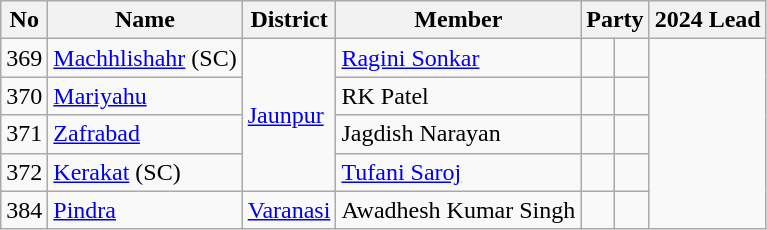<table class="wikitable sortable">
<tr>
<th>No</th>
<th>Name</th>
<th>District</th>
<th>Member</th>
<th colspan="2">Party</th>
<th colspan="2">2024 Lead</th>
</tr>
<tr>
<td>369</td>
<td><a href='#'>Machhlishahr</a> (SC)</td>
<td rowspan="4"><a href='#'>Jaunpur</a></td>
<td><a href='#'>Ragini Sonkar</a></td>
<td></td>
<td></td>
</tr>
<tr>
<td>370</td>
<td><a href='#'>Mariyahu</a></td>
<td>RK Patel</td>
<td></td>
<td></td>
</tr>
<tr>
<td>371</td>
<td><a href='#'>Zafrabad</a></td>
<td>Jagdish Narayan</td>
<td></td>
<td></td>
</tr>
<tr>
<td>372</td>
<td><a href='#'>Kerakat</a> (SC)</td>
<td><a href='#'>Tufani Saroj</a></td>
<td></td>
<td></td>
</tr>
<tr>
<td>384</td>
<td><a href='#'>Pindra</a></td>
<td><a href='#'>Varanasi</a></td>
<td>Awadhesh Kumar Singh</td>
<td></td>
<td></td>
</tr>
</table>
